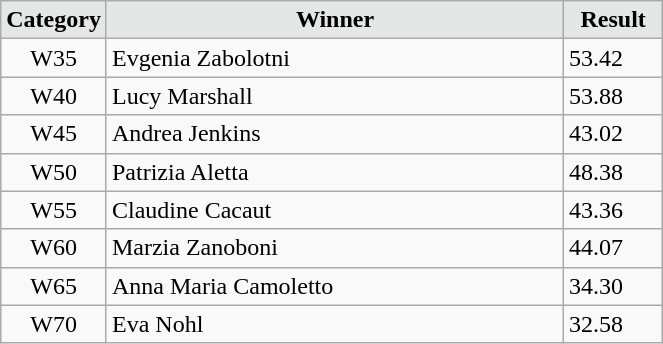<table class="wikitable" width=35%>
<tr>
<td width=15% align="center" bgcolor=#E3E7E6><strong>Category</strong></td>
<td align="center" bgcolor=#E3E7E6> <strong>Winner</strong></td>
<td width=15% align="center" bgcolor=#E3E7E6><strong>Result</strong></td>
</tr>
<tr>
<td align="center">W35</td>
<td> Evgenia Zabolotni</td>
<td>53.42</td>
</tr>
<tr>
<td align="center">W40</td>
<td> Lucy Marshall</td>
<td>53.88</td>
</tr>
<tr>
<td align="center">W45</td>
<td> Andrea Jenkins</td>
<td>43.02</td>
</tr>
<tr>
<td align="center">W50</td>
<td> Patrizia Aletta</td>
<td>48.38</td>
</tr>
<tr>
<td align="center">W55</td>
<td> Claudine Cacaut</td>
<td>43.36</td>
</tr>
<tr>
<td align="center">W60</td>
<td> Marzia Zanoboni</td>
<td>44.07</td>
</tr>
<tr>
<td align="center">W65</td>
<td> Anna Maria Camoletto</td>
<td>34.30</td>
</tr>
<tr>
<td align="center">W70</td>
<td> Eva Nohl</td>
<td>32.58</td>
</tr>
</table>
